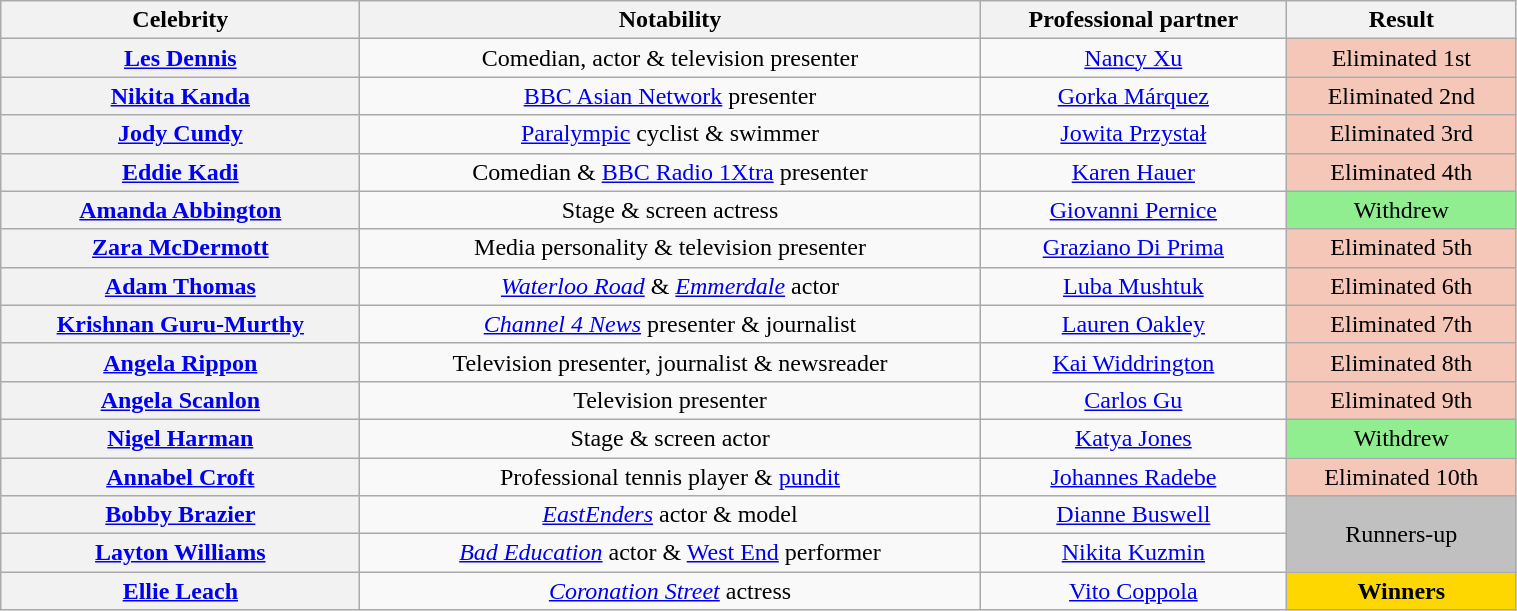<table class="wikitable sortable" style="text-align:center; width:80%">
<tr>
<th scope="col">Celebrity</th>
<th scope="col" class="unsortable">Notability</th>
<th scope="col">Professional partner</th>
<th scope="col">Result</th>
</tr>
<tr>
<th scope="row"><a href='#'>Les Dennis</a></th>
<td>Comedian, actor & television presenter</td>
<td><a href='#'>Nancy Xu</a></td>
<td bgcolor="f4c7b8">Eliminated 1st</td>
</tr>
<tr>
<th scope="row"><a href='#'>Nikita Kanda</a></th>
<td><a href='#'>BBC Asian Network</a> presenter</td>
<td><a href='#'>Gorka Márquez</a></td>
<td bgcolor="f4c7b8">Eliminated 2nd</td>
</tr>
<tr>
<th scope="row"><a href='#'>Jody Cundy</a></th>
<td><a href='#'>Paralympic</a> cyclist & swimmer</td>
<td><a href='#'>Jowita Przystał</a></td>
<td bgcolor="f4c7b8">Eliminated 3rd</td>
</tr>
<tr>
<th scope="row"><a href='#'>Eddie Kadi</a></th>
<td>Comedian & <a href='#'>BBC Radio 1Xtra</a> presenter</td>
<td><a href='#'>Karen Hauer</a></td>
<td bgcolor="f4c7b8">Eliminated 4th</td>
</tr>
<tr>
<th scope="row"><a href='#'>Amanda Abbington</a></th>
<td>Stage & screen actress</td>
<td><a href='#'>Giovanni Pernice</a></td>
<td bgcolor="lightgreen">Withdrew</td>
</tr>
<tr>
<th scope="row"><a href='#'>Zara McDermott</a></th>
<td>Media personality & television presenter</td>
<td><a href='#'>Graziano Di Prima</a></td>
<td bgcolor="f4c7b8">Eliminated 5th</td>
</tr>
<tr>
<th scope="row"><a href='#'>Adam Thomas</a></th>
<td><em><a href='#'>Waterloo Road</a></em> & <em><a href='#'>Emmerdale</a></em> actor</td>
<td><a href='#'>Luba Mushtuk</a></td>
<td bgcolor="f4c7b8">Eliminated 6th</td>
</tr>
<tr>
<th scope="row"><a href='#'>Krishnan Guru-Murthy</a></th>
<td><em><a href='#'>Channel 4 News</a></em> presenter & journalist</td>
<td><a href='#'>Lauren Oakley</a></td>
<td bgcolor="f4c7b8">Eliminated 7th</td>
</tr>
<tr>
<th scope="row"><a href='#'>Angela Rippon</a></th>
<td>Television presenter, journalist & newsreader</td>
<td><a href='#'>Kai Widdrington</a></td>
<td bgcolor="f4c7b8">Eliminated 8th</td>
</tr>
<tr>
<th scope="row"><a href='#'>Angela Scanlon</a></th>
<td>Television presenter</td>
<td><a href='#'>Carlos Gu</a></td>
<td bgcolor="f4c7b8">Eliminated 9th</td>
</tr>
<tr>
<th scope="row"><a href='#'>Nigel Harman</a></th>
<td>Stage & screen actor</td>
<td><a href='#'>Katya Jones</a></td>
<td bgcolor="lightgreen">Withdrew</td>
</tr>
<tr>
<th scope="row"><a href='#'>Annabel Croft</a></th>
<td>Professional tennis player & <a href='#'>pundit</a></td>
<td><a href='#'>Johannes Radebe</a></td>
<td bgcolor="f4c7b8">Eliminated 10th</td>
</tr>
<tr>
<th scope="row"><a href='#'>Bobby Brazier</a></th>
<td><em><a href='#'>EastEnders</a></em> actor & model</td>
<td><a href='#'>Dianne Buswell</a></td>
<td rowspan="2" bgcolor="silver">Runners-up</td>
</tr>
<tr>
<th scope="row"><a href='#'>Layton Williams</a></th>
<td><em><a href='#'>Bad Education</a></em> actor & <a href='#'>West End</a> performer</td>
<td><a href='#'>Nikita Kuzmin</a></td>
</tr>
<tr>
<th scope="row"><a href='#'>Ellie Leach</a></th>
<td><em><a href='#'>Coronation Street</a></em> actress</td>
<td><a href='#'>Vito Coppola</a></td>
<td bgcolor="gold"><strong>Winners</strong></td>
</tr>
</table>
